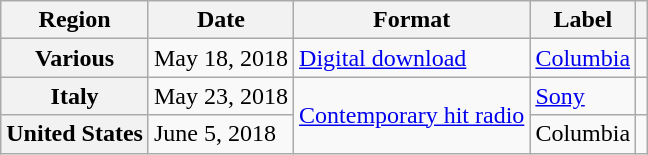<table class="wikitable plainrowheaders">
<tr>
<th scope="col">Region</th>
<th scope="col">Date</th>
<th scope="col">Format</th>
<th scope="col">Label</th>
<th scope="col"></th>
</tr>
<tr>
<th scope="row">Various</th>
<td>May 18, 2018</td>
<td><a href='#'>Digital download</a></td>
<td><a href='#'>Columbia</a></td>
<td></td>
</tr>
<tr>
<th scope="row">Italy</th>
<td>May 23, 2018</td>
<td rowspan="2"><a href='#'>Contemporary hit radio</a></td>
<td><a href='#'>Sony</a></td>
<td></td>
</tr>
<tr>
<th scope="row">United States</th>
<td>June 5, 2018</td>
<td>Columbia</td>
<td></td>
</tr>
</table>
